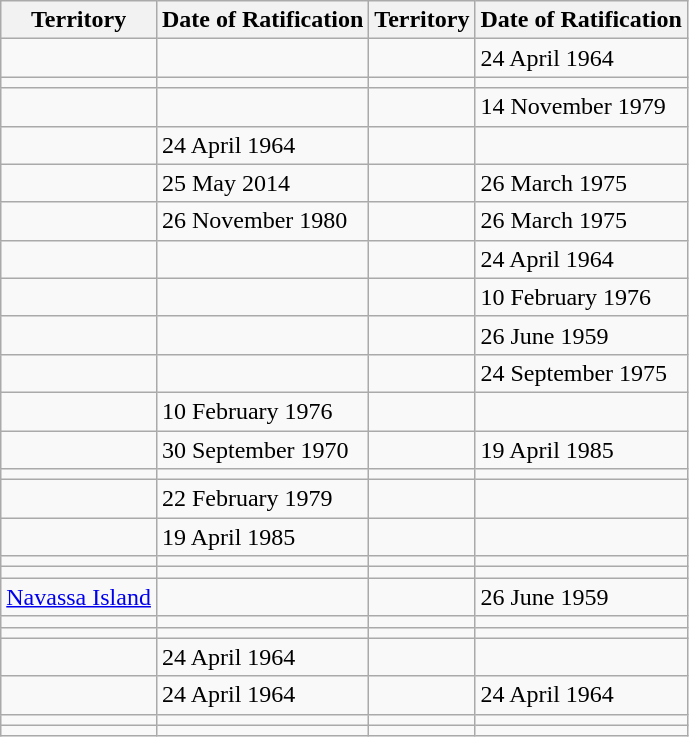<table class="wikitable sortable">
<tr>
<th>Territory</th>
<th>Date of Ratification</th>
<th>Territory</th>
<th>Date of Ratification</th>
</tr>
<tr>
<td></td>
<td></td>
<td></td>
<td>24 April 1964</td>
</tr>
<tr>
<td></td>
<td></td>
<td></td>
<td></td>
</tr>
<tr>
<td></td>
<td></td>
<td></td>
<td>14 November 1979</td>
</tr>
<tr>
<td></td>
<td>24 April 1964</td>
<td></td>
<td></td>
</tr>
<tr>
<td></td>
<td>25 May 2014</td>
<td></td>
<td>26 March 1975</td>
</tr>
<tr>
<td></td>
<td>26 November 1980</td>
<td></td>
<td>26 March 1975</td>
</tr>
<tr>
<td></td>
<td></td>
<td></td>
<td>24 April 1964</td>
</tr>
<tr>
<td></td>
<td></td>
<td></td>
<td>10 February 1976</td>
</tr>
<tr>
<td></td>
<td></td>
<td></td>
<td>26 June 1959</td>
</tr>
<tr>
<td></td>
<td></td>
<td></td>
<td>24 September 1975</td>
</tr>
<tr>
<td></td>
<td>10 February 1976</td>
<td></td>
<td></td>
</tr>
<tr>
<td></td>
<td>30 September 1970</td>
<td></td>
<td>19 April 1985</td>
</tr>
<tr>
<td></td>
<td></td>
<td></td>
<td></td>
</tr>
<tr>
<td></td>
<td>22 February 1979</td>
<td></td>
<td></td>
</tr>
<tr>
<td></td>
<td>19 April 1985</td>
<td></td>
<td></td>
</tr>
<tr>
<td></td>
<td></td>
<td></td>
<td></td>
</tr>
<tr>
<td></td>
<td></td>
<td></td>
<td></td>
</tr>
<tr>
<td><a href='#'>Navassa Island</a></td>
<td></td>
<td></td>
<td>26 June 1959</td>
</tr>
<tr>
<td></td>
<td></td>
<td></td>
<td></td>
</tr>
<tr>
<td></td>
<td></td>
<td></td>
<td></td>
</tr>
<tr>
<td></td>
<td>24 April 1964</td>
<td></td>
<td></td>
</tr>
<tr>
<td></td>
<td>24 April 1964</td>
<td></td>
<td>24 April 1964</td>
</tr>
<tr>
<td></td>
<td></td>
<td></td>
<td></td>
</tr>
<tr>
<td></td>
<td></td>
<td></td>
<td></td>
</tr>
</table>
